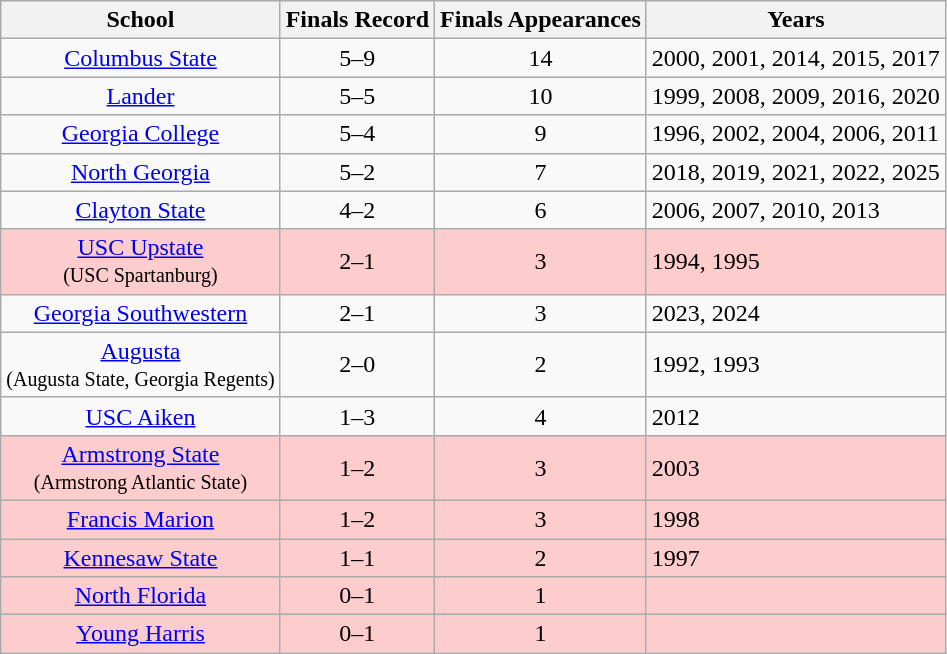<table class="wikitable sortable" style="text-align:center;">
<tr>
<th>School</th>
<th>Finals Record</th>
<th>Finals Appearances</th>
<th class=unsortable>Years</th>
</tr>
<tr>
<td><a href='#'>Columbus State</a></td>
<td>5–9</td>
<td>14</td>
<td align=left>2000, 2001, 2014, 2015, 2017</td>
</tr>
<tr>
<td><a href='#'>Lander</a></td>
<td>5–5</td>
<td>10</td>
<td align=left>1999, 2008, 2009, 2016, 2020</td>
</tr>
<tr>
<td><a href='#'>Georgia College</a></td>
<td>5–4</td>
<td>9</td>
<td align=left>1996, 2002, 2004, 2006, 2011</td>
</tr>
<tr>
<td><a href='#'>North Georgia</a></td>
<td>5–2</td>
<td>7</td>
<td align=left>2018, 2019, 2021, 2022, 2025</td>
</tr>
<tr>
<td><a href='#'>Clayton State</a></td>
<td>4–2</td>
<td>6</td>
<td align=left>2006, 2007, 2010, 2013</td>
</tr>
<tr bgcolor=#fdcccc>
<td><a href='#'>USC Upstate</a><br><small>(USC Spartanburg)</small></td>
<td>2–1</td>
<td>3</td>
<td align=left>1994, 1995</td>
</tr>
<tr>
<td><a href='#'>Georgia Southwestern</a></td>
<td>2–1</td>
<td>3</td>
<td align=left>2023, 2024</td>
</tr>
<tr>
<td><a href='#'>Augusta</a><br><small>(Augusta State, Georgia Regents)</small></td>
<td>2–0</td>
<td>2</td>
<td align=left>1992, 1993</td>
</tr>
<tr>
<td><a href='#'>USC Aiken</a></td>
<td>1–3</td>
<td>4</td>
<td align=left>2012</td>
</tr>
<tr bgcolor=#fdcccc>
<td><a href='#'>Armstrong State</a><br><small>(Armstrong Atlantic State)</small></td>
<td>1–2</td>
<td>3</td>
<td align=left>2003</td>
</tr>
<tr bgcolor=#fdcccc>
<td><a href='#'>Francis Marion</a></td>
<td>1–2</td>
<td>3</td>
<td align=left>1998</td>
</tr>
<tr bgcolor=#fdcccc>
<td><a href='#'>Kennesaw State</a></td>
<td>1–1</td>
<td>2</td>
<td align=left>1997</td>
</tr>
<tr bgcolor=#fdcccc>
<td><a href='#'>North Florida</a></td>
<td>0–1</td>
<td>1</td>
<td align=left></td>
</tr>
<tr bgcolor=#fdcccc>
<td><a href='#'>Young Harris</a></td>
<td>0–1</td>
<td>1</td>
<td align=left></td>
</tr>
</table>
